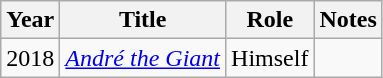<table class="wikitable sortable">
<tr>
<th>Year</th>
<th>Title</th>
<th>Role</th>
<th>Notes</th>
</tr>
<tr>
<td>2018</td>
<td><em><a href='#'>André the Giant</a></em></td>
<td>Himself</td>
<td></td>
</tr>
</table>
